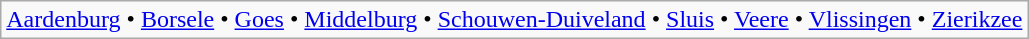<table class="wikitable">
<tr>
<td><a href='#'>Aardenburg</a> • <a href='#'>Borsele</a> • <a href='#'>Goes</a> • <a href='#'>Middelburg</a> • <a href='#'>Schouwen-Duiveland</a> • <a href='#'>Sluis</a> • <a href='#'>Veere</a> • <a href='#'>Vlissingen</a> • <a href='#'>Zierikzee</a></td>
</tr>
</table>
